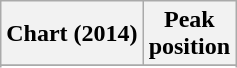<table class="wikitable sortable">
<tr>
<th>Chart (2014)</th>
<th>Peak<br>position</th>
</tr>
<tr>
</tr>
<tr>
</tr>
<tr>
</tr>
</table>
